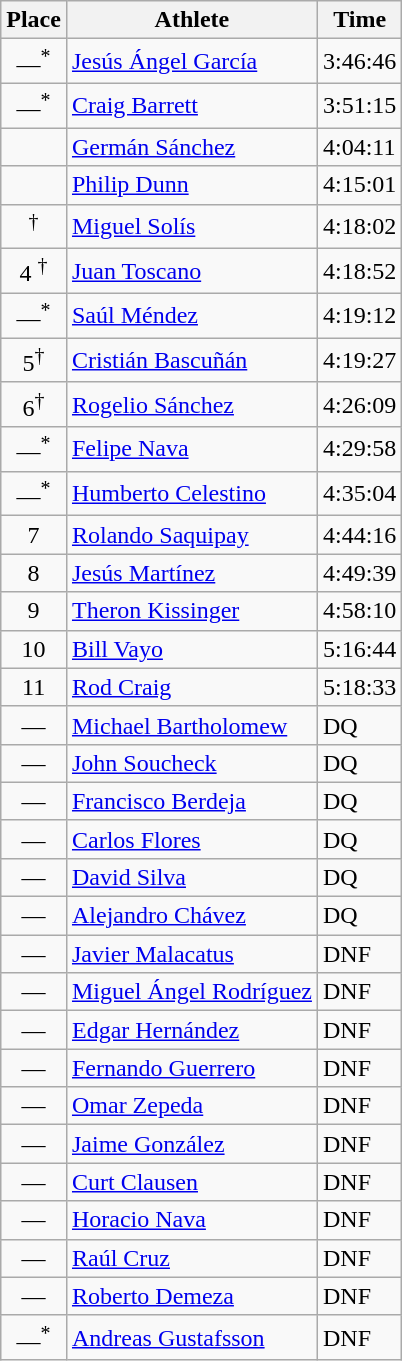<table class=wikitable>
<tr>
<th>Place</th>
<th>Athlete</th>
<th>Time</th>
</tr>
<tr>
<td align=center>—<sup>*</sup></td>
<td><a href='#'>Jesús Ángel García</a> </td>
<td>3:46:46</td>
</tr>
<tr>
<td align=center>—<sup>*</sup></td>
<td><a href='#'>Craig Barrett</a> </td>
<td>3:51:15</td>
</tr>
<tr>
<td align=center></td>
<td><a href='#'>Germán Sánchez</a> </td>
<td>4:04:11</td>
</tr>
<tr>
<td align=center></td>
<td><a href='#'>Philip Dunn</a> </td>
<td>4:15:01</td>
</tr>
<tr>
<td align=center><sup>†</sup></td>
<td><a href='#'>Miguel Solís</a> </td>
<td>4:18:02</td>
</tr>
<tr>
<td align=center>4 <sup>†</sup></td>
<td><a href='#'>Juan Toscano</a> </td>
<td>4:18:52</td>
</tr>
<tr>
<td align=center>—<sup>*</sup></td>
<td><a href='#'>Saúl Méndez</a> </td>
<td>4:19:12</td>
</tr>
<tr>
<td align=center>5<sup>†</sup></td>
<td><a href='#'>Cristián Bascuñán</a> </td>
<td>4:19:27</td>
</tr>
<tr>
<td align=center>6<sup>†</sup></td>
<td><a href='#'>Rogelio Sánchez</a> </td>
<td>4:26:09</td>
</tr>
<tr>
<td align=center>—<sup>*</sup></td>
<td><a href='#'>Felipe Nava</a> </td>
<td>4:29:58</td>
</tr>
<tr>
<td align=center>—<sup>*</sup></td>
<td><a href='#'>Humberto Celestino</a> </td>
<td>4:35:04</td>
</tr>
<tr>
<td align=center>7</td>
<td><a href='#'>Rolando Saquipay</a> </td>
<td>4:44:16</td>
</tr>
<tr>
<td align=center>8</td>
<td><a href='#'>Jesús Martínez</a> </td>
<td>4:49:39</td>
</tr>
<tr>
<td align=center>9</td>
<td><a href='#'>Theron Kissinger</a> </td>
<td>4:58:10</td>
</tr>
<tr>
<td align=center>10</td>
<td><a href='#'>Bill Vayo</a> </td>
<td>5:16:44</td>
</tr>
<tr>
<td align=center>11</td>
<td><a href='#'>Rod Craig</a> </td>
<td>5:18:33</td>
</tr>
<tr>
<td align=center>—</td>
<td><a href='#'>Michael Bartholomew</a> </td>
<td>DQ</td>
</tr>
<tr>
<td align=center>—</td>
<td><a href='#'>John Soucheck</a> </td>
<td>DQ</td>
</tr>
<tr>
<td align=center>—</td>
<td><a href='#'>Francisco Berdeja</a> </td>
<td>DQ</td>
</tr>
<tr>
<td align=center>—</td>
<td><a href='#'>Carlos Flores</a> </td>
<td>DQ</td>
</tr>
<tr>
<td align=center>—</td>
<td><a href='#'>David Silva</a> </td>
<td>DQ</td>
</tr>
<tr>
<td align=center>—</td>
<td><a href='#'>Alejandro Chávez</a> </td>
<td>DQ</td>
</tr>
<tr>
<td align=center>—</td>
<td><a href='#'>Javier Malacatus</a> </td>
<td>DNF</td>
</tr>
<tr>
<td align=center>—</td>
<td><a href='#'>Miguel Ángel Rodríguez</a> </td>
<td>DNF</td>
</tr>
<tr>
<td align=center>—</td>
<td><a href='#'>Edgar Hernández</a> </td>
<td>DNF</td>
</tr>
<tr>
<td align=center>—</td>
<td><a href='#'>Fernando Guerrero</a> </td>
<td>DNF</td>
</tr>
<tr>
<td align=center>—</td>
<td><a href='#'>Omar Zepeda</a> </td>
<td>DNF</td>
</tr>
<tr>
<td align=center>—</td>
<td><a href='#'>Jaime González</a> </td>
<td>DNF</td>
</tr>
<tr>
<td align=center>—</td>
<td><a href='#'>Curt Clausen</a> </td>
<td>DNF</td>
</tr>
<tr>
<td align=center>—</td>
<td><a href='#'>Horacio Nava</a> </td>
<td>DNF</td>
</tr>
<tr>
<td align=center>—</td>
<td><a href='#'>Raúl Cruz</a> </td>
<td>DNF</td>
</tr>
<tr>
<td align=center>—</td>
<td><a href='#'>Roberto Demeza</a> </td>
<td>DNF</td>
</tr>
<tr>
<td align=center>—<sup>*</sup></td>
<td><a href='#'>Andreas Gustafsson</a> </td>
<td>DNF</td>
</tr>
</table>
